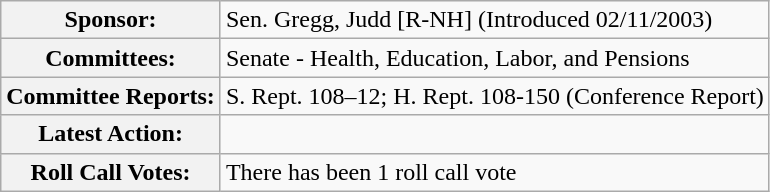<table class="wikitable">
<tr>
<th>Sponsor:</th>
<td>Sen. Gregg, Judd [R-NH] (Introduced 02/11/2003)</td>
</tr>
<tr>
<th>Committees:</th>
<td>Senate - Health, Education, Labor, and Pensions</td>
</tr>
<tr>
<th>Committee Reports:</th>
<td>S. Rept. 108–12; H. Rept. 108-150 (Conference Report)</td>
</tr>
<tr>
<th>Latest Action:</th>
<td></td>
</tr>
<tr>
<th>Roll Call Votes:</th>
<td>There has been 1 roll call vote</td>
</tr>
</table>
